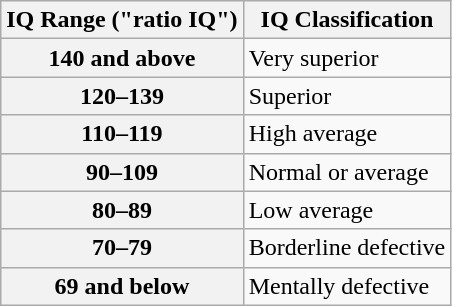<table class="wikitable">
<tr>
<th>IQ Range ("ratio IQ")</th>
<th>IQ Classification</th>
</tr>
<tr>
<th>140 and above</th>
<td>Very superior</td>
</tr>
<tr>
<th>120–139</th>
<td>Superior</td>
</tr>
<tr>
<th>110–119</th>
<td>High average</td>
</tr>
<tr>
<th>90–109</th>
<td>Normal or average</td>
</tr>
<tr>
<th>80–89</th>
<td>Low average</td>
</tr>
<tr>
<th>70–79</th>
<td>Borderline defective</td>
</tr>
<tr>
<th>69 and below</th>
<td>Mentally defective</td>
</tr>
</table>
